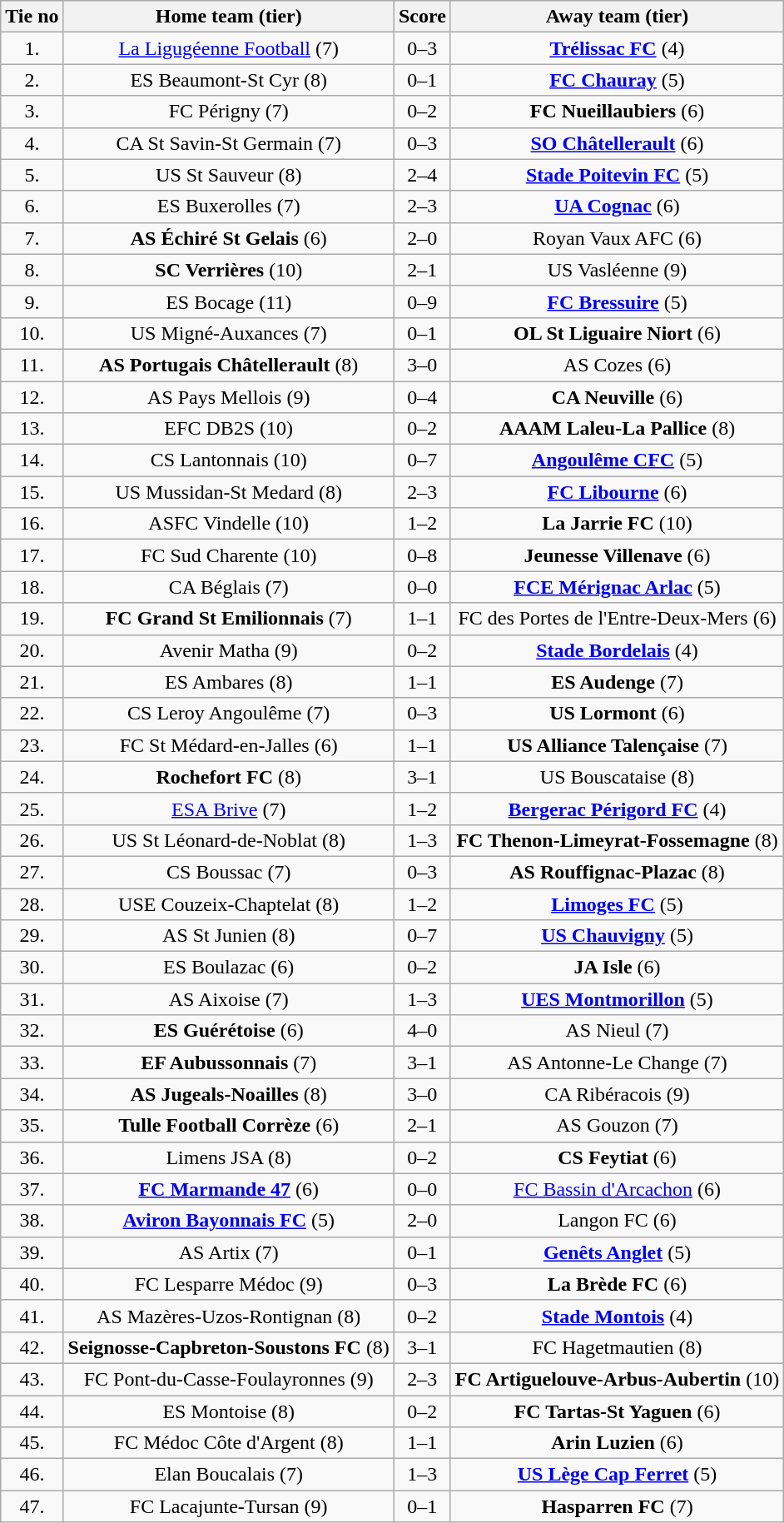<table class="wikitable" style="text-align: center">
<tr>
<th>Tie no</th>
<th>Home team (tier)</th>
<th>Score</th>
<th>Away team (tier)</th>
</tr>
<tr>
<td>1.</td>
<td><a href='#'>La Ligugéenne Football</a> (7)</td>
<td>0–3</td>
<td><strong><a href='#'>Trélissac FC</a></strong> (4)</td>
</tr>
<tr>
<td>2.</td>
<td>ES Beaumont-St Cyr (8)</td>
<td>0–1</td>
<td><strong><a href='#'>FC Chauray</a></strong> (5)</td>
</tr>
<tr>
<td>3.</td>
<td>FC Périgny (7)</td>
<td>0–2</td>
<td><strong>FC Nueillaubiers</strong> (6)</td>
</tr>
<tr>
<td>4.</td>
<td>CA St Savin-St Germain (7)</td>
<td>0–3</td>
<td><strong><a href='#'>SO Châtellerault</a></strong> (6)</td>
</tr>
<tr>
<td>5.</td>
<td>US St Sauveur (8)</td>
<td>2–4</td>
<td><strong><a href='#'>Stade Poitevin FC</a></strong> (5)</td>
</tr>
<tr>
<td>6.</td>
<td>ES Buxerolles (7)</td>
<td>2–3</td>
<td><strong><a href='#'>UA Cognac</a></strong> (6)</td>
</tr>
<tr>
<td>7.</td>
<td><strong>AS Échiré St Gelais</strong> (6)</td>
<td>2–0</td>
<td>Royan Vaux AFC (6)</td>
</tr>
<tr>
<td>8.</td>
<td><strong>SC Verrières</strong> (10)</td>
<td>2–1</td>
<td>US Vasléenne (9)</td>
</tr>
<tr>
<td>9.</td>
<td>ES Bocage (11)</td>
<td>0–9</td>
<td><strong><a href='#'>FC Bressuire</a></strong> (5)</td>
</tr>
<tr>
<td>10.</td>
<td>US Migné-Auxances (7)</td>
<td>0–1</td>
<td><strong>OL St Liguaire Niort</strong> (6)</td>
</tr>
<tr>
<td>11.</td>
<td><strong>AS Portugais Châtellerault</strong> (8)</td>
<td>3–0</td>
<td>AS Cozes (6)</td>
</tr>
<tr>
<td>12.</td>
<td>AS Pays Mellois (9)</td>
<td>0–4</td>
<td><strong>CA Neuville</strong> (6)</td>
</tr>
<tr>
<td>13.</td>
<td>EFC DB2S (10)</td>
<td>0–2</td>
<td><strong>AAAM Laleu-La Pallice</strong> (8)</td>
</tr>
<tr>
<td>14.</td>
<td>CS Lantonnais (10)</td>
<td>0–7</td>
<td><strong><a href='#'>Angoulême CFC</a></strong> (5)</td>
</tr>
<tr>
<td>15.</td>
<td>US Mussidan-St Medard (8)</td>
<td>2–3 </td>
<td><strong><a href='#'>FC Libourne</a></strong> (6)</td>
</tr>
<tr>
<td>16.</td>
<td>ASFC Vindelle (10)</td>
<td>1–2 </td>
<td><strong>La Jarrie FC</strong> (10)</td>
</tr>
<tr>
<td>17.</td>
<td>FC Sud Charente (10)</td>
<td>0–8</td>
<td><strong>Jeunesse Villenave</strong> (6)</td>
</tr>
<tr>
<td>18.</td>
<td>CA Béglais (7)</td>
<td>0–0 </td>
<td><strong><a href='#'>FCE Mérignac Arlac</a></strong> (5)</td>
</tr>
<tr>
<td>19.</td>
<td><strong>FC Grand St Emilionnais</strong> (7)</td>
<td>1–1 </td>
<td>FC des Portes de l'Entre-Deux-Mers (6)</td>
</tr>
<tr>
<td>20.</td>
<td>Avenir Matha (9)</td>
<td>0–2</td>
<td><strong><a href='#'>Stade Bordelais</a></strong> (4)</td>
</tr>
<tr>
<td>21.</td>
<td>ES Ambares (8)</td>
<td>1–1 </td>
<td><strong>ES Audenge</strong> (7)</td>
</tr>
<tr>
<td>22.</td>
<td>CS Leroy Angoulême (7)</td>
<td>0–3</td>
<td><strong>US Lormont</strong> (6)</td>
</tr>
<tr>
<td>23.</td>
<td>FC St Médard-en-Jalles (6)</td>
<td>1–1 </td>
<td><strong>US Alliance Talençaise</strong> (7)</td>
</tr>
<tr>
<td>24.</td>
<td><strong>Rochefort FC</strong> (8)</td>
<td>3–1 </td>
<td>US Bouscataise (8)</td>
</tr>
<tr>
<td>25.</td>
<td><a href='#'>ESA Brive</a> (7)</td>
<td>1–2</td>
<td><strong><a href='#'>Bergerac Périgord FC</a></strong> (4)</td>
</tr>
<tr>
<td>26.</td>
<td>US St Léonard-de-Noblat (8)</td>
<td>1–3</td>
<td><strong>FC Thenon-Limeyrat-Fossemagne</strong> (8)</td>
</tr>
<tr>
<td>27.</td>
<td>CS Boussac (7)</td>
<td>0–3</td>
<td><strong>AS Rouffignac-Plazac</strong> (8)</td>
</tr>
<tr>
<td>28.</td>
<td>USE Couzeix-Chaptelat (8)</td>
<td>1–2</td>
<td><strong><a href='#'>Limoges FC</a></strong> (5)</td>
</tr>
<tr>
<td>29.</td>
<td>AS St Junien (8)</td>
<td>0–7</td>
<td><strong><a href='#'>US Chauvigny</a></strong> (5)</td>
</tr>
<tr>
<td>30.</td>
<td>ES Boulazac (6)</td>
<td>0–2</td>
<td><strong>JA Isle</strong> (6)</td>
</tr>
<tr>
<td>31.</td>
<td>AS Aixoise (7)</td>
<td>1–3 </td>
<td><strong><a href='#'>UES Montmorillon</a></strong> (5)</td>
</tr>
<tr>
<td>32.</td>
<td><strong>ES Guérétoise</strong> (6)</td>
<td>4–0</td>
<td>AS Nieul (7)</td>
</tr>
<tr>
<td>33.</td>
<td><strong>EF Aubussonnais</strong> (7)</td>
<td>3–1</td>
<td>AS Antonne-Le Change (7)</td>
</tr>
<tr>
<td>34.</td>
<td><strong>AS Jugeals-Noailles</strong> (8)</td>
<td>3–0</td>
<td>CA Ribéracois (9)</td>
</tr>
<tr>
<td>35.</td>
<td><strong>Tulle Football Corrèze</strong> (6)</td>
<td>2–1</td>
<td>AS Gouzon (7)</td>
</tr>
<tr>
<td>36.</td>
<td>Limens JSA (8)</td>
<td>0–2 </td>
<td><strong>CS Feytiat</strong> (6)</td>
</tr>
<tr>
<td>37.</td>
<td><strong><a href='#'>FC Marmande 47</a></strong> (6)</td>
<td>0–0 </td>
<td><a href='#'>FC Bassin d'Arcachon</a> (6)</td>
</tr>
<tr>
<td>38.</td>
<td><strong><a href='#'>Aviron Bayonnais FC</a></strong> (5)</td>
<td>2–0</td>
<td>Langon FC (6)</td>
</tr>
<tr>
<td>39.</td>
<td>AS Artix (7)</td>
<td>0–1 </td>
<td><strong><a href='#'>Genêts Anglet</a></strong> (5)</td>
</tr>
<tr>
<td>40.</td>
<td>FC Lesparre Médoc (9)</td>
<td>0–3</td>
<td><strong>La Brède FC</strong> (6)</td>
</tr>
<tr>
<td>41.</td>
<td>AS Mazères-Uzos-Rontignan (8)</td>
<td>0–2</td>
<td><strong><a href='#'>Stade Montois</a></strong> (4)</td>
</tr>
<tr>
<td>42.</td>
<td><strong>Seignosse-Capbreton-Soustons FC</strong> (8)</td>
<td>3–1</td>
<td>FC Hagetmautien (8)</td>
</tr>
<tr>
<td>43.</td>
<td>FC Pont-du-Casse-Foulayronnes (9)</td>
<td>2–3 </td>
<td><strong>FC Artiguelouve-Arbus-Aubertin</strong> (10)</td>
</tr>
<tr>
<td>44.</td>
<td>ES Montoise (8)</td>
<td>0–2</td>
<td><strong>FC Tartas-St Yaguen</strong> (6)</td>
</tr>
<tr>
<td>45.</td>
<td>FC Médoc Côte d'Argent (8)</td>
<td>1–1 </td>
<td><strong>Arin Luzien</strong> (6)</td>
</tr>
<tr>
<td>46.</td>
<td>Elan Boucalais (7)</td>
<td>1–3 </td>
<td><strong><a href='#'>US Lège Cap Ferret</a></strong> (5)</td>
</tr>
<tr>
<td>47.</td>
<td>FC Lacajunte-Tursan (9)</td>
<td>0–1</td>
<td><strong>Hasparren FC</strong> (7)</td>
</tr>
</table>
